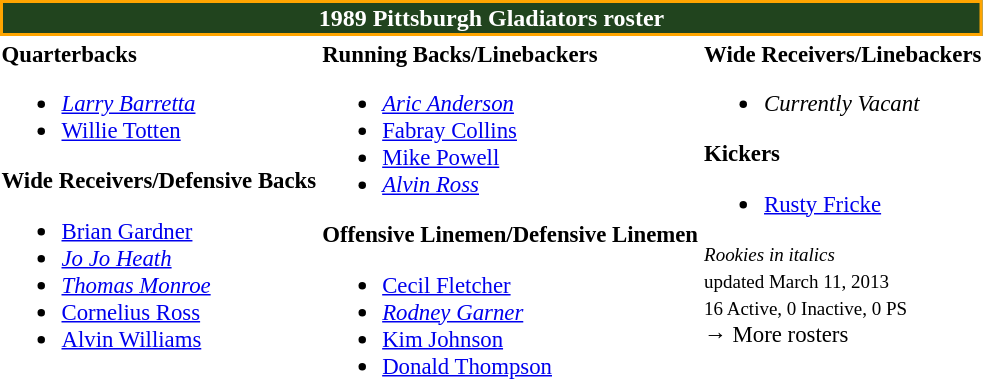<table class="toccolours" style="text-align: left;">
<tr>
<th colspan="7" style="background:#21441E; border:2px solid #FFA500; color:white; text-align:center;">1989 Pittsburgh Gladiators roster</th>
</tr>
<tr>
<td style="font-size: 95%;" valign="top"><strong>Quarterbacks</strong><br><ul><li> <em><a href='#'>Larry Barretta</a></em></li><li> <a href='#'>Willie Totten</a></li></ul><strong>Wide Receivers/Defensive Backs</strong><ul><li> <a href='#'>Brian Gardner</a></li><li> <em><a href='#'>Jo Jo Heath</a></em></li><li> <em><a href='#'>Thomas Monroe</a></em></li><li> <a href='#'>Cornelius Ross</a></li><li> <a href='#'>Alvin Williams</a></li></ul></td>
<td style="font-size: 95%;" valign="top"><strong>Running Backs/Linebackers</strong><br><ul><li> <em><a href='#'>Aric Anderson</a></em></li><li> <a href='#'>Fabray Collins</a></li><li> <a href='#'>Mike Powell</a></li><li> <em><a href='#'>Alvin Ross</a></em></li></ul><strong>Offensive Linemen/Defensive Linemen</strong><ul><li> <a href='#'>Cecil Fletcher</a></li><li> <em><a href='#'>Rodney Garner</a></em></li><li> <a href='#'>Kim Johnson</a></li><li> <a href='#'>Donald Thompson</a></li></ul></td>
<td style="font-size: 95%;" valign="top"><strong>Wide Receivers/Linebackers</strong><br><ul><li><em>Currently Vacant</em></li></ul><strong>Kickers</strong><ul><li> <a href='#'>Rusty Fricke</a></li></ul><small><em>Rookies in italics</em></small><br>
 <small>updated March 11, 2013</small><br>
<small>16 Active, 0 Inactive, 0 PS</small><br>→ More rosters</td>
</tr>
<tr>
</tr>
</table>
